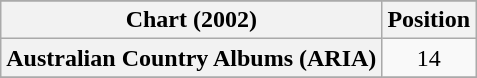<table class="wikitable sortable plainrowheaders" style="text-align:center">
<tr>
</tr>
<tr>
<th scope="col">Chart (2002)</th>
<th scope="col">Position</th>
</tr>
<tr>
<th scope="row">Australian Country Albums (ARIA)</th>
<td align="center">14</td>
</tr>
<tr>
</tr>
</table>
